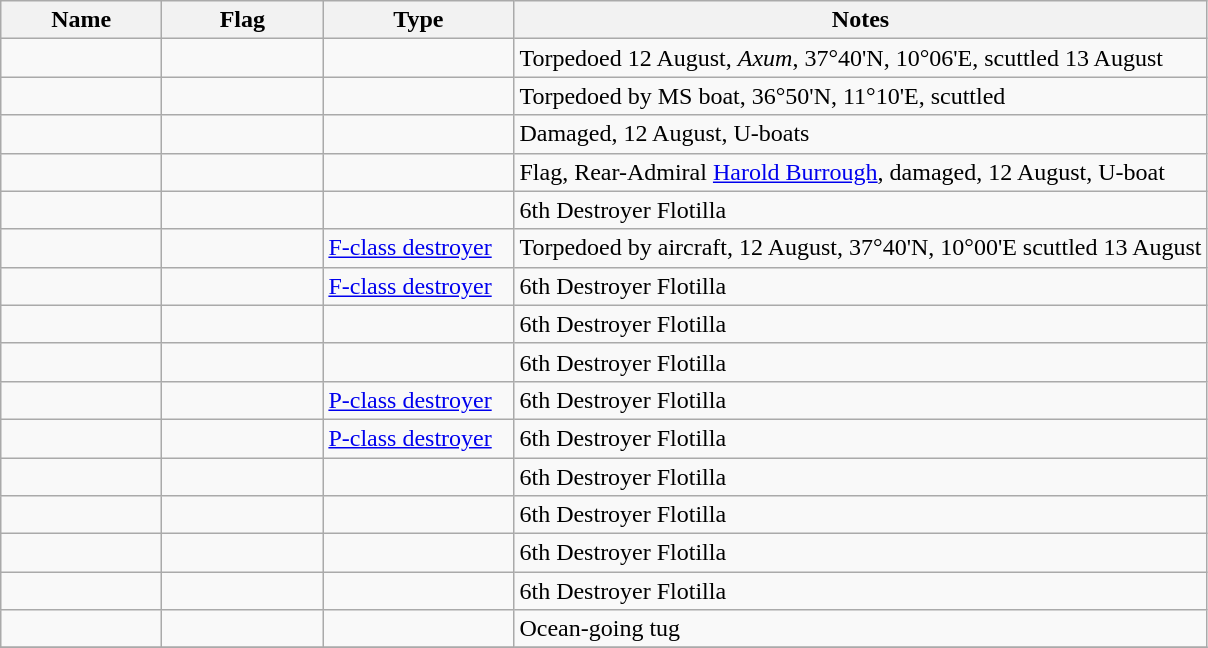<table class="wikitable sortable">
<tr>
<th scope="col" width="100px">Name</th>
<th scope="col" width="100px">Flag</th>
<th scope="col" width="120px">Type</th>
<th>Notes</th>
</tr>
<tr>
<td></td>
<td></td>
<td></td>
<td>Torpedoed 12 August, <em>Axum</em>, 37°40'N, 10°06'E, scuttled 13 August</td>
</tr>
<tr>
<td></td>
<td></td>
<td></td>
<td>Torpedoed by MS boat, 36°50'N, 11°10'E, scuttled</td>
</tr>
<tr>
<td></td>
<td></td>
<td></td>
<td>Damaged, 12 August, U-boats</td>
</tr>
<tr>
<td></td>
<td></td>
<td></td>
<td>Flag, Rear-Admiral <a href='#'>Harold Burrough</a>, damaged, 12 August, U-boat</td>
</tr>
<tr>
<td></td>
<td></td>
<td></td>
<td>6th Destroyer Flotilla</td>
</tr>
<tr>
<td></td>
<td></td>
<td><a href='#'>F-class destroyer</a></td>
<td>Torpedoed by aircraft, 12 August, 37°40'N, 10°00'E scuttled 13 August</td>
</tr>
<tr>
<td></td>
<td></td>
<td><a href='#'>F-class destroyer</a></td>
<td>6th Destroyer Flotilla</td>
</tr>
<tr>
<td></td>
<td></td>
<td></td>
<td>6th Destroyer Flotilla</td>
</tr>
<tr>
<td></td>
<td></td>
<td></td>
<td>6th Destroyer Flotilla</td>
</tr>
<tr>
<td></td>
<td></td>
<td><a href='#'>P-class destroyer</a></td>
<td>6th Destroyer Flotilla</td>
</tr>
<tr>
<td></td>
<td></td>
<td><a href='#'>P-class destroyer</a></td>
<td>6th Destroyer Flotilla</td>
</tr>
<tr>
<td></td>
<td></td>
<td></td>
<td>6th Destroyer Flotilla</td>
</tr>
<tr>
<td></td>
<td></td>
<td></td>
<td>6th Destroyer Flotilla</td>
</tr>
<tr>
<td></td>
<td></td>
<td></td>
<td>6th Destroyer Flotilla</td>
</tr>
<tr>
<td></td>
<td></td>
<td></td>
<td>6th Destroyer Flotilla</td>
</tr>
<tr>
<td></td>
<td></td>
<td></td>
<td>Ocean-going tug</td>
</tr>
<tr>
</tr>
</table>
